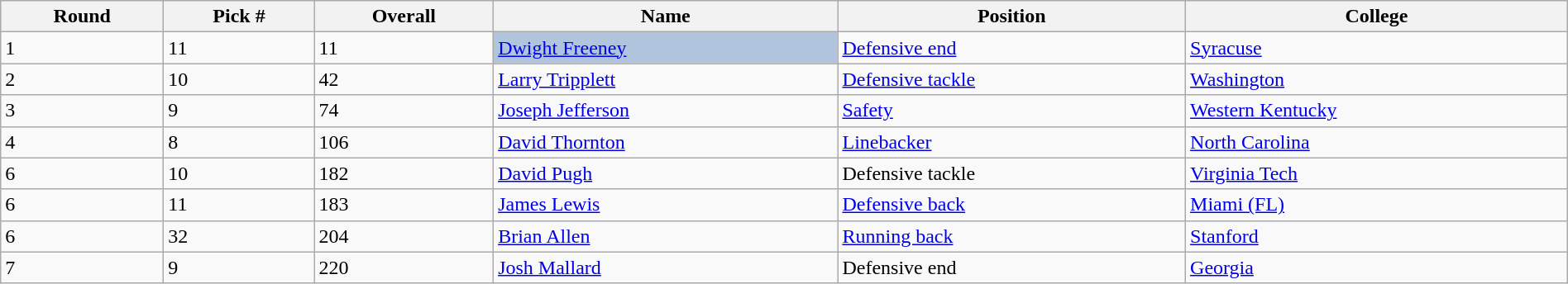<table class="wikitable sortable sortable" style="width: 100%">
<tr>
<th>Round</th>
<th>Pick #</th>
<th>Overall</th>
<th>Name</th>
<th>Position</th>
<th>College</th>
</tr>
<tr>
<td>1</td>
<td>11</td>
<td>11</td>
<td bgcolor=lightsteelblue><a href='#'>Dwight Freeney</a></td>
<td><a href='#'>Defensive end</a></td>
<td><a href='#'>Syracuse</a></td>
</tr>
<tr>
<td>2</td>
<td>10</td>
<td>42</td>
<td><a href='#'>Larry Tripplett</a></td>
<td><a href='#'>Defensive tackle</a></td>
<td><a href='#'>Washington</a></td>
</tr>
<tr>
<td>3</td>
<td>9</td>
<td>74</td>
<td><a href='#'>Joseph Jefferson</a></td>
<td><a href='#'>Safety</a></td>
<td><a href='#'>Western Kentucky</a></td>
</tr>
<tr>
<td>4</td>
<td>8</td>
<td>106</td>
<td><a href='#'>David Thornton</a></td>
<td><a href='#'>Linebacker</a></td>
<td><a href='#'>North Carolina</a></td>
</tr>
<tr>
<td>6</td>
<td>10</td>
<td>182</td>
<td><a href='#'>David Pugh</a></td>
<td>Defensive tackle</td>
<td><a href='#'>Virginia Tech</a></td>
</tr>
<tr>
<td>6</td>
<td>11</td>
<td>183</td>
<td><a href='#'>James Lewis</a></td>
<td><a href='#'>Defensive back</a></td>
<td><a href='#'>Miami (FL)</a></td>
</tr>
<tr>
<td>6</td>
<td>32</td>
<td>204</td>
<td><a href='#'>Brian Allen</a></td>
<td><a href='#'>Running back</a></td>
<td><a href='#'>Stanford</a></td>
</tr>
<tr>
<td>7</td>
<td>9</td>
<td>220</td>
<td><a href='#'>Josh Mallard</a></td>
<td>Defensive end</td>
<td><a href='#'>Georgia</a></td>
</tr>
</table>
